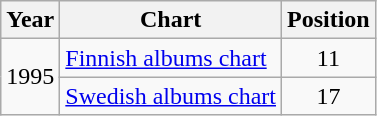<table class="wikitable">
<tr>
<th>Year</th>
<th>Chart</th>
<th>Position</th>
</tr>
<tr>
<td rowspan="2">1995</td>
<td><a href='#'>Finnish albums chart</a></td>
<td align="center">11</td>
</tr>
<tr>
<td><a href='#'>Swedish albums chart</a></td>
<td align="center">17</td>
</tr>
</table>
